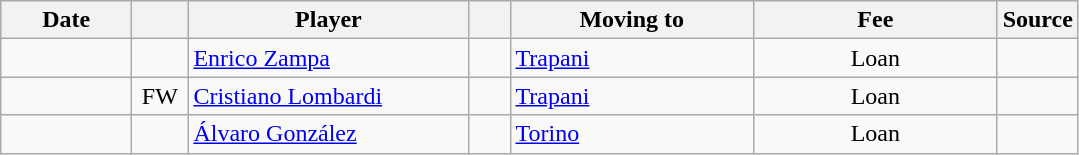<table class="wikitable sortable">
<tr>
<th style="width:80px;">Date</th>
<th style="width:30px;"></th>
<th style="width:180px;">Player</th>
<th style="width:20px;"></th>
<th style="width:155px;">Moving to</th>
<th style="width:155px;" class="unsortable">Fee</th>
<th style="width:20px;">Source</th>
</tr>
<tr>
<td></td>
<td align=center></td>
<td> <a href='#'>Enrico Zampa</a></td>
<td></td>
<td> <a href='#'>Trapani</a></td>
<td align=center>Loan</td>
<td></td>
</tr>
<tr>
<td></td>
<td align=center>FW</td>
<td> <a href='#'>Cristiano Lombardi</a></td>
<td align=center></td>
<td> <a href='#'>Trapani</a></td>
<td align=center>Loan</td>
<td></td>
</tr>
<tr>
<td></td>
<td align=center></td>
<td> <a href='#'>Álvaro González</a></td>
<td></td>
<td> <a href='#'>Torino</a></td>
<td align=center>Loan</td>
<td></td>
</tr>
</table>
